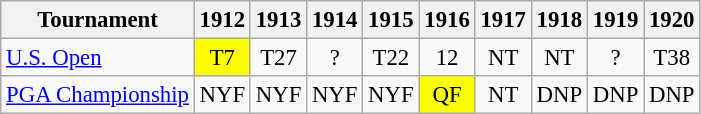<table class="wikitable" style="font-size:95%;text-align:center;">
<tr>
<th>Tournament</th>
<th>1912</th>
<th>1913</th>
<th>1914</th>
<th>1915</th>
<th>1916</th>
<th>1917</th>
<th>1918</th>
<th>1919</th>
<th>1920</th>
</tr>
<tr>
<td align="left"><a href='#'>U.S. Open</a></td>
<td style="background:yellow;">T7</td>
<td>T27</td>
<td>?</td>
<td>T22</td>
<td>12</td>
<td>NT</td>
<td>NT</td>
<td>?</td>
<td>T38</td>
</tr>
<tr>
<td align="left"><a href='#'>PGA Championship</a></td>
<td>NYF</td>
<td>NYF</td>
<td>NYF</td>
<td>NYF</td>
<td style="background:yellow;">QF</td>
<td>NT</td>
<td>DNP</td>
<td>DNP</td>
<td>DNP</td>
</tr>
</table>
